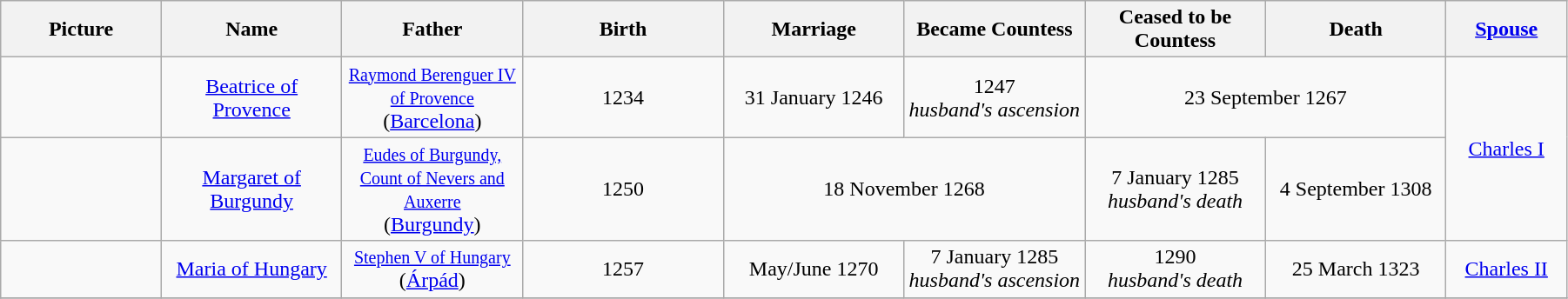<table width=95% class="wikitable">
<tr>
<th width = "8%">Picture</th>
<th width = "9%">Name</th>
<th width = "9%">Father</th>
<th width = "10%">Birth</th>
<th width = "9%">Marriage</th>
<th width = "9%">Became Countess</th>
<th width = "9%">Ceased to be Countess</th>
<th width = "9%">Death</th>
<th width = "6%"><a href='#'>Spouse</a></th>
</tr>
<tr>
<td align="center"></td>
<td align="center"><a href='#'>Beatrice of Provence</a></td>
<td align="center"><small><a href='#'>Raymond Berenguer IV of Provence</a></small> <br> (<a href='#'>Barcelona</a>)</td>
<td align=center>1234</td>
<td align=center>31 January 1246</td>
<td align=center>1247<br><em>husband's ascension</em></td>
<td align="center" colspan="2">23 September 1267</td>
<td align="center" rowspan="2"><a href='#'>Charles I</a></td>
</tr>
<tr>
<td align="center"></td>
<td align="center"><a href='#'>Margaret of Burgundy</a></td>
<td align="center"><small><a href='#'>Eudes of Burgundy, Count of Nevers and Auxerre</a></small> <br> (<a href='#'>Burgundy</a>)</td>
<td align="center">1250</td>
<td align="center" colspan="2">18 November 1268</td>
<td align="center">7 January 1285<br><em>husband's death</em></td>
<td align="center">4 September 1308</td>
</tr>
<tr>
<td align="center"></td>
<td align="center"><a href='#'>Maria of Hungary</a></td>
<td align="center"><small><a href='#'>Stephen V of Hungary</a></small><br> (<a href='#'>Árpád</a>)</td>
<td align="center">1257</td>
<td align="center">May/June 1270</td>
<td align="center">7 January 1285<br><em>husband's ascension</em></td>
<td align="center">1290<br><em>husband's death</em></td>
<td align="center">25 March 1323</td>
<td align="center"><a href='#'>Charles II</a></td>
</tr>
<tr>
</tr>
</table>
